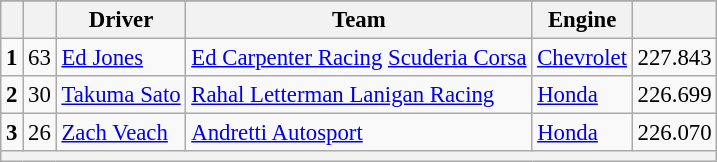<table class="wikitable" style="font-size:95%;">
<tr>
</tr>
<tr>
<th></th>
<th></th>
<th>Driver</th>
<th>Team</th>
<th>Engine</th>
<th></th>
</tr>
<tr>
<td style="text-align:center;"><strong>1</strong></td>
<td style="text-align:center;">63</td>
<td align="left"> <a href='#'>Ed Jones</a></td>
<td><a href='#'>Ed Carpenter Racing</a> <a href='#'>Scuderia Corsa</a></td>
<td><a href='#'>Chevrolet</a></td>
<td>227.843</td>
</tr>
<tr>
<td style="text-align:center;"><strong>2</strong></td>
<td style="text-align:center;">30</td>
<td align="left"> <a href='#'>Takuma Sato</a></td>
<td><a href='#'>Rahal Letterman Lanigan Racing</a></td>
<td><a href='#'>Honda</a></td>
<td>226.699</td>
</tr>
<tr>
<td style="text-align:center;"><strong>3</strong></td>
<td style="text-align:center;">26</td>
<td align="left"> <a href='#'>Zach Veach</a></td>
<td><a href='#'>Andretti Autosport</a></td>
<td><a href='#'>Honda</a></td>
<td>226.070</td>
</tr>
<tr>
<th colspan=6></th>
</tr>
</table>
